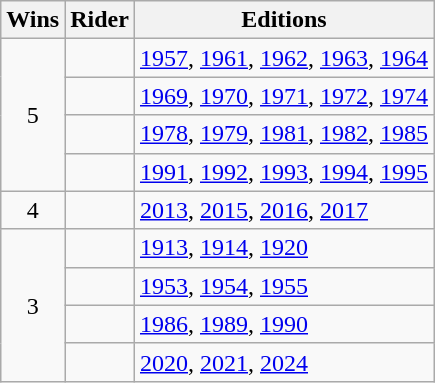<table class="wikitable">
<tr>
<th>Wins</th>
<th>Rider</th>
<th>Editions</th>
</tr>
<tr>
<td align=center rowspan= 4>5</td>
<td></td>
<td><a href='#'>1957</a>, <a href='#'>1961</a>, <a href='#'>1962</a>, <a href='#'>1963</a>, <a href='#'>1964</a></td>
</tr>
<tr>
<td></td>
<td><a href='#'>1969</a>, <a href='#'>1970</a>, <a href='#'>1971</a>, <a href='#'>1972</a>, <a href='#'>1974</a></td>
</tr>
<tr>
<td></td>
<td><a href='#'>1978</a>, <a href='#'>1979</a>, <a href='#'>1981</a>, <a href='#'>1982</a>, <a href='#'>1985</a></td>
</tr>
<tr>
<td></td>
<td><a href='#'>1991</a>, <a href='#'>1992</a>, <a href='#'>1993</a>, <a href='#'>1994</a>, <a href='#'>1995</a></td>
</tr>
<tr>
<td align=center>4</td>
<td></td>
<td><a href='#'>2013</a>, <a href='#'>2015</a>, <a href='#'>2016</a>, <a href='#'>2017</a></td>
</tr>
<tr>
<td align=center rowspan=4>3</td>
<td></td>
<td><a href='#'>1913</a>, <a href='#'>1914</a>, <a href='#'>1920</a></td>
</tr>
<tr>
<td></td>
<td><a href='#'>1953</a>, <a href='#'>1954</a>, <a href='#'>1955</a></td>
</tr>
<tr>
<td></td>
<td><a href='#'>1986</a>, <a href='#'>1989</a>, <a href='#'>1990</a></td>
</tr>
<tr>
<td></td>
<td><a href='#'>2020</a>, <a href='#'>2021</a>, <a href='#'>2024</a></td>
</tr>
</table>
